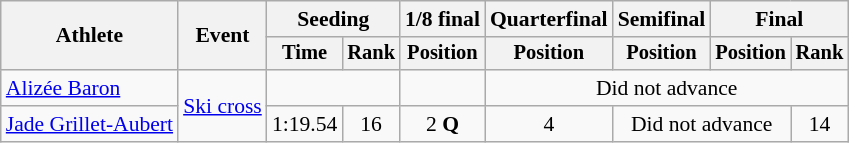<table class=wikitable style=font-size:90%;text-align:center>
<tr>
<th rowspan=2>Athlete</th>
<th rowspan=2>Event</th>
<th colspan=2>Seeding</th>
<th>1/8 final</th>
<th>Quarterfinal</th>
<th>Semifinal</th>
<th colspan=2>Final</th>
</tr>
<tr style=font-size:95%>
<th>Time</th>
<th>Rank</th>
<th>Position</th>
<th>Position</th>
<th>Position</th>
<th>Position</th>
<th>Rank</th>
</tr>
<tr align=center>
<td align=left><a href='#'>Alizée Baron</a></td>
<td align=left rowspan=2><a href='#'>Ski cross</a></td>
<td colspan="2"></td>
<td></td>
<td colspan="4">Did not advance</td>
</tr>
<tr align=center>
<td align=left><a href='#'>Jade Grillet-Aubert</a></td>
<td>1:19.54</td>
<td>16</td>
<td>2 <strong>Q</strong></td>
<td>4</td>
<td colspan=2>Did not advance</td>
<td>14</td>
</tr>
</table>
